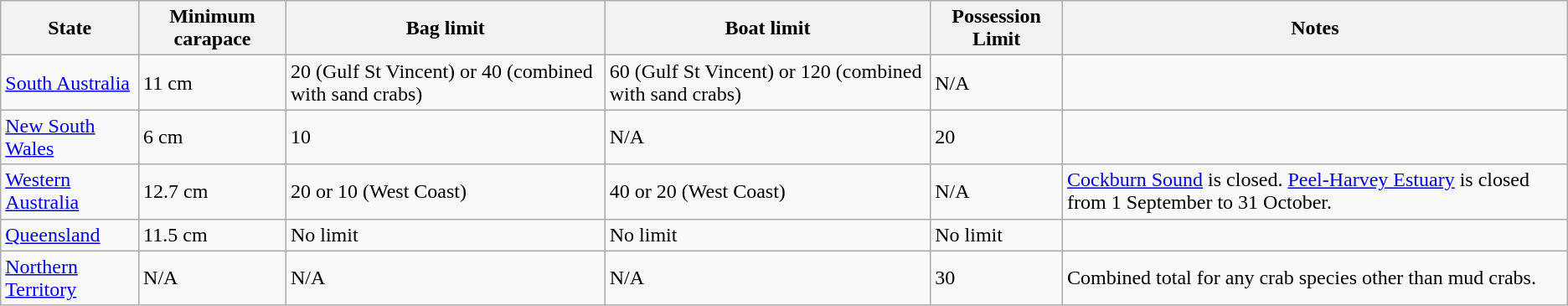<table class="wikitable">
<tr>
<th>State</th>
<th>Minimum carapace</th>
<th>Bag limit</th>
<th>Boat limit</th>
<th>Possession Limit</th>
<th>Notes</th>
</tr>
<tr>
<td><a href='#'>South Australia</a></td>
<td>11 cm</td>
<td>20 (Gulf St Vincent) or 40 (combined with sand crabs)</td>
<td>60 (Gulf St Vincent) or 120 (combined with sand crabs)</td>
<td>N/A</td>
<td></td>
</tr>
<tr>
<td><a href='#'>New South Wales</a></td>
<td>6 cm</td>
<td>10</td>
<td>N/A</td>
<td>20</td>
<td></td>
</tr>
<tr>
<td><a href='#'>Western Australia</a></td>
<td>12.7 cm</td>
<td>20 or 10 (West Coast)</td>
<td>40 or 20 (West Coast)</td>
<td>N/A</td>
<td><a href='#'>Cockburn Sound</a> is closed. <a href='#'>Peel-Harvey Estuary</a> is closed from 1 September to 31 October.</td>
</tr>
<tr>
<td><a href='#'>Queensland</a></td>
<td>11.5 cm</td>
<td>No limit</td>
<td>No limit</td>
<td>No limit</td>
<td></td>
</tr>
<tr>
<td><a href='#'>Northern Territory</a></td>
<td>N/A</td>
<td>N/A</td>
<td>N/A</td>
<td>30</td>
<td>Combined total for any crab species other than mud crabs.</td>
</tr>
</table>
